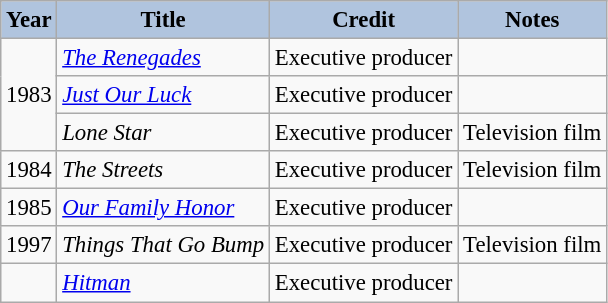<table class="wikitable" style="font-size:95%;">
<tr>
<th style="background:#B0C4DE;">Year</th>
<th style="background:#B0C4DE;">Title</th>
<th style="background:#B0C4DE;">Credit</th>
<th style="background:#B0C4DE;">Notes</th>
</tr>
<tr>
<td rowspan=3>1983</td>
<td><em><a href='#'>The Renegades</a></em></td>
<td>Executive producer</td>
<td></td>
</tr>
<tr>
<td><em><a href='#'>Just Our Luck</a></em></td>
<td>Executive producer</td>
<td></td>
</tr>
<tr>
<td><em>Lone Star</em></td>
<td>Executive producer</td>
<td>Television film</td>
</tr>
<tr>
<td>1984</td>
<td><em>The Streets</em></td>
<td>Executive producer</td>
<td>Television film</td>
</tr>
<tr>
<td>1985</td>
<td><em><a href='#'>Our Family Honor</a></em></td>
<td>Executive producer</td>
<td></td>
</tr>
<tr>
<td>1997</td>
<td><em>Things That Go Bump</em></td>
<td>Executive producer</td>
<td>Television film</td>
</tr>
<tr>
<td></td>
<td><em><a href='#'>Hitman</a></em></td>
<td>Executive producer</td>
<td></td>
</tr>
</table>
